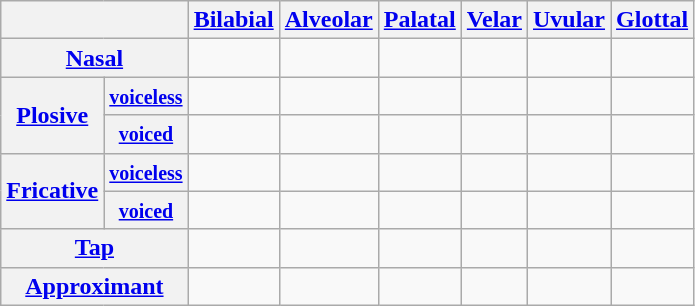<table class="wikitable" style="text-align:center">
<tr>
<th colspan="2"></th>
<th><a href='#'>Bilabial</a></th>
<th><a href='#'>Alveolar</a></th>
<th><a href='#'>Palatal</a></th>
<th><a href='#'>Velar</a></th>
<th><a href='#'>Uvular</a></th>
<th colspan="1"><a href='#'>Glottal</a></th>
</tr>
<tr align=center>
<th colspan="2"><a href='#'>Nasal</a></th>
<td></td>
<td></td>
<td></td>
<td></td>
<td></td>
<td> </td>
</tr>
<tr align=center>
<th rowspan="2"><a href='#'>Plosive</a></th>
<th><small><a href='#'>voiceless</a></small></th>
<td></td>
<td></td>
<td></td>
<td></td>
<td></td>
<td> </td>
</tr>
<tr>
<th><small><a href='#'>voiced</a></small></th>
<td></td>
<td></td>
<td></td>
<td></td>
<td></td>
<td></td>
</tr>
<tr align="center">
<th rowspan="2"><a href='#'>Fricative</a></th>
<th><small><a href='#'>voiceless</a></small></th>
<td></td>
<td></td>
<td></td>
<td></td>
<td></td>
<td></td>
</tr>
<tr>
<th><small><a href='#'>voiced</a></small></th>
<td></td>
<td></td>
<td></td>
<td></td>
<td></td>
<td></td>
</tr>
<tr align="center">
<th colspan="2"><a href='#'>Tap</a></th>
<td></td>
<td></td>
<td></td>
<td></td>
<td></td>
<td></td>
</tr>
<tr align="center">
<th colspan="2"><a href='#'>Approximant</a></th>
<td></td>
<td></td>
<td></td>
<td></td>
<td></td>
<td></td>
</tr>
</table>
